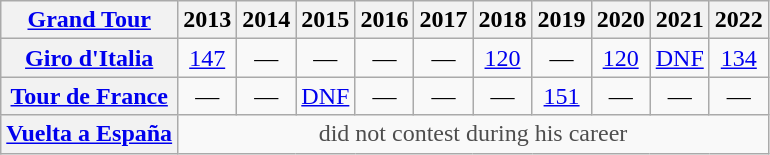<table class="wikitable plainrowheaders">
<tr>
<th scope="col"><a href='#'>Grand Tour</a></th>
<th scope="col">2013</th>
<th scope="col">2014</th>
<th scope="col">2015</th>
<th scope="col">2016</th>
<th scope="col">2017</th>
<th scope="col">2018</th>
<th scope="col">2019</th>
<th scope="col">2020</th>
<th scope="col">2021</th>
<th scope="col">2022</th>
</tr>
<tr style="text-align:center;">
<th scope="row"> <a href='#'>Giro d'Italia</a></th>
<td><a href='#'>147</a></td>
<td>—</td>
<td>—</td>
<td>—</td>
<td>—</td>
<td><a href='#'>120</a></td>
<td>—</td>
<td><a href='#'>120</a></td>
<td><a href='#'>DNF</a></td>
<td><a href='#'>134</a></td>
</tr>
<tr style="text-align:center;">
<th scope="row"> <a href='#'>Tour de France</a></th>
<td>—</td>
<td>—</td>
<td><a href='#'>DNF</a></td>
<td>—</td>
<td>—</td>
<td>—</td>
<td><a href='#'>151</a></td>
<td>—</td>
<td>—</td>
<td>—</td>
</tr>
<tr style="text-align:center;">
<th scope="row"> <a href='#'>Vuelta a España</a></th>
<td style="color:#4d4d4d;" colspan=10>did not contest during his career</td>
</tr>
</table>
